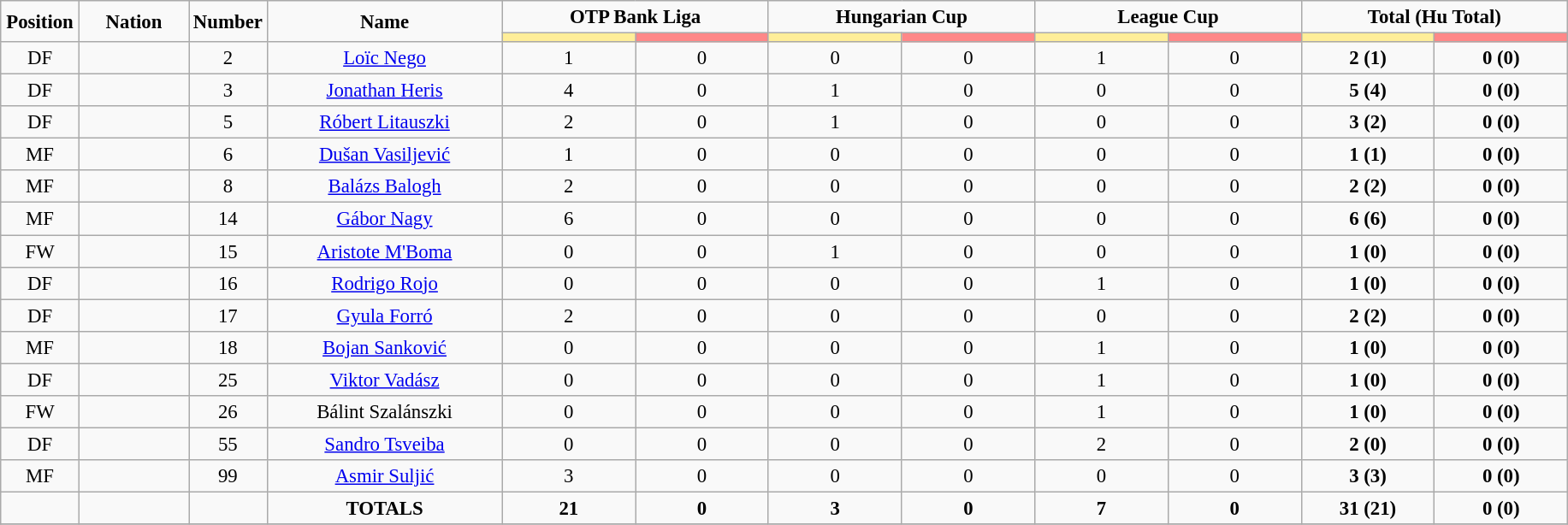<table class="wikitable" style="font-size: 95%; text-align: center;">
<tr>
<td rowspan="2" width="5%" align="center"><strong>Position</strong></td>
<td rowspan="2" width="7%" align="center"><strong>Nation</strong></td>
<td rowspan="2" width="5%" align="center"><strong>Number</strong></td>
<td rowspan="2" width="15%" align="center"><strong>Name</strong></td>
<td colspan="2" align="center"><strong>OTP Bank Liga</strong></td>
<td colspan="2" align="center"><strong>Hungarian Cup</strong></td>
<td colspan="2" align="center"><strong>League Cup</strong></td>
<td colspan="2" align="center"><strong>Total (Hu Total)</strong></td>
</tr>
<tr>
<th width=60 style="background: #FFEE99"></th>
<th width=60 style="background: #FF8888"></th>
<th width=60 style="background: #FFEE99"></th>
<th width=60 style="background: #FF8888"></th>
<th width=60 style="background: #FFEE99"></th>
<th width=60 style="background: #FF8888"></th>
<th width=60 style="background: #FFEE99"></th>
<th width=60 style="background: #FF8888"></th>
</tr>
<tr>
<td>DF</td>
<td></td>
<td>2</td>
<td><a href='#'>Loïc Nego</a></td>
<td>1</td>
<td>0</td>
<td>0</td>
<td>0</td>
<td>1</td>
<td>0</td>
<td><strong>2 (1)</strong></td>
<td><strong>0 (0)</strong></td>
</tr>
<tr>
<td>DF</td>
<td></td>
<td>3</td>
<td><a href='#'>Jonathan Heris</a></td>
<td>4</td>
<td>0</td>
<td>1</td>
<td>0</td>
<td>0</td>
<td>0</td>
<td><strong>5 (4)</strong></td>
<td><strong>0 (0)</strong></td>
</tr>
<tr>
<td>DF</td>
<td></td>
<td>5</td>
<td><a href='#'>Róbert Litauszki</a></td>
<td>2</td>
<td>0</td>
<td>1</td>
<td>0</td>
<td>0</td>
<td>0</td>
<td><strong>3 (2)</strong></td>
<td><strong>0 (0)</strong></td>
</tr>
<tr>
<td>MF</td>
<td></td>
<td>6</td>
<td><a href='#'>Dušan Vasiljević</a></td>
<td>1</td>
<td>0</td>
<td>0</td>
<td>0</td>
<td>0</td>
<td>0</td>
<td><strong>1 (1)</strong></td>
<td><strong>0 (0)</strong></td>
</tr>
<tr>
<td>MF</td>
<td></td>
<td>8</td>
<td><a href='#'>Balázs Balogh</a></td>
<td>2</td>
<td>0</td>
<td>0</td>
<td>0</td>
<td>0</td>
<td>0</td>
<td><strong>2 (2)</strong></td>
<td><strong>0 (0)</strong></td>
</tr>
<tr>
<td>MF</td>
<td></td>
<td>14</td>
<td><a href='#'>Gábor Nagy</a></td>
<td>6</td>
<td>0</td>
<td>0</td>
<td>0</td>
<td>0</td>
<td>0</td>
<td><strong>6 (6)</strong></td>
<td><strong>0 (0)</strong></td>
</tr>
<tr>
<td>FW</td>
<td></td>
<td>15</td>
<td><a href='#'>Aristote M'Boma</a></td>
<td>0</td>
<td>0</td>
<td>1</td>
<td>0</td>
<td>0</td>
<td>0</td>
<td><strong>1 (0)</strong></td>
<td><strong>0 (0)</strong></td>
</tr>
<tr>
<td>DF</td>
<td></td>
<td>16</td>
<td><a href='#'>Rodrigo Rojo</a></td>
<td>0</td>
<td>0</td>
<td>0</td>
<td>0</td>
<td>1</td>
<td>0</td>
<td><strong>1 (0)</strong></td>
<td><strong>0 (0)</strong></td>
</tr>
<tr>
<td>DF</td>
<td></td>
<td>17</td>
<td><a href='#'>Gyula Forró</a></td>
<td>2</td>
<td>0</td>
<td>0</td>
<td>0</td>
<td>0</td>
<td>0</td>
<td><strong>2 (2)</strong></td>
<td><strong>0 (0)</strong></td>
</tr>
<tr>
<td>MF</td>
<td></td>
<td>18</td>
<td><a href='#'>Bojan Sanković</a></td>
<td>0</td>
<td>0</td>
<td>0</td>
<td>0</td>
<td>1</td>
<td>0</td>
<td><strong>1 (0)</strong></td>
<td><strong>0 (0)</strong></td>
</tr>
<tr>
<td>DF</td>
<td></td>
<td>25</td>
<td><a href='#'>Viktor Vadász</a></td>
<td>0</td>
<td>0</td>
<td>0</td>
<td>0</td>
<td>1</td>
<td>0</td>
<td><strong>1 (0)</strong></td>
<td><strong>0 (0)</strong></td>
</tr>
<tr>
<td>FW</td>
<td></td>
<td>26</td>
<td>Bálint Szalánszki</td>
<td>0</td>
<td>0</td>
<td>0</td>
<td>0</td>
<td>1</td>
<td>0</td>
<td><strong>1 (0)</strong></td>
<td><strong>0 (0)</strong></td>
</tr>
<tr>
<td>DF</td>
<td></td>
<td>55</td>
<td><a href='#'>Sandro Tsveiba</a></td>
<td>0</td>
<td>0</td>
<td>0</td>
<td>0</td>
<td>2</td>
<td>0</td>
<td><strong>2 (0)</strong></td>
<td><strong>0 (0)</strong></td>
</tr>
<tr>
<td>MF</td>
<td></td>
<td>99</td>
<td><a href='#'>Asmir Suljić</a></td>
<td>3</td>
<td>0</td>
<td>0</td>
<td>0</td>
<td>0</td>
<td>0</td>
<td><strong>3 (3)</strong></td>
<td><strong>0 (0)</strong></td>
</tr>
<tr>
<td></td>
<td></td>
<td></td>
<td><strong>TOTALS</strong></td>
<td><strong>21</strong></td>
<td><strong>0</strong></td>
<td><strong>3</strong></td>
<td><strong>0</strong></td>
<td><strong>7</strong></td>
<td><strong>0</strong></td>
<td><strong>31 (21)</strong></td>
<td><strong>0 (0)</strong></td>
</tr>
<tr>
</tr>
</table>
